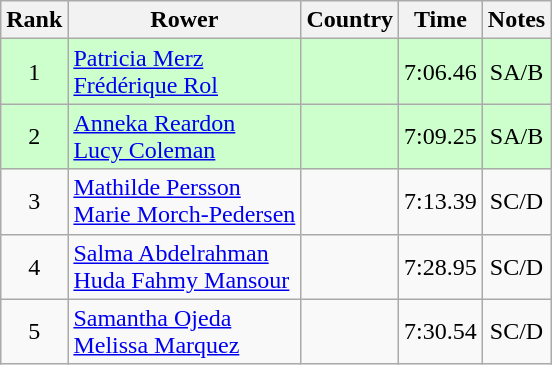<table class="wikitable" style="text-align:center">
<tr>
<th>Rank</th>
<th>Rower</th>
<th>Country</th>
<th>Time</th>
<th>Notes</th>
</tr>
<tr bgcolor=ccffcc>
<td>1</td>
<td align="left"><a href='#'>Patricia Merz</a><br><a href='#'>Frédérique Rol</a></td>
<td align="left"></td>
<td>7:06.46</td>
<td>SA/B</td>
</tr>
<tr bgcolor=ccffcc>
<td>2</td>
<td align="left"><a href='#'>Anneka Reardon</a><br><a href='#'>Lucy Coleman</a></td>
<td align="left"></td>
<td>7:09.25</td>
<td>SA/B</td>
</tr>
<tr>
<td>3</td>
<td align="left"><a href='#'>Mathilde Persson</a><br><a href='#'>Marie Morch-Pedersen</a></td>
<td align="left"></td>
<td>7:13.39</td>
<td>SC/D</td>
</tr>
<tr>
<td>4</td>
<td align="left"><a href='#'>Salma Abdelrahman</a><br><a href='#'>Huda Fahmy Mansour</a></td>
<td align="left"></td>
<td>7:28.95</td>
<td>SC/D</td>
</tr>
<tr>
<td>5</td>
<td align="left"><a href='#'>Samantha Ojeda</a><br><a href='#'>Melissa Marquez</a></td>
<td align="left"></td>
<td>7:30.54</td>
<td>SC/D</td>
</tr>
</table>
